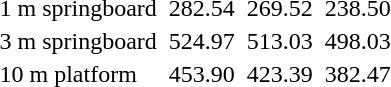<table>
<tr>
<td>1 m springboard</td>
<td></td>
<td>282.54</td>
<td></td>
<td>269.52</td>
<td></td>
<td>238.50</td>
</tr>
<tr>
<td>3 m springboard</td>
<td></td>
<td>524.97</td>
<td></td>
<td>513.03</td>
<td></td>
<td>498.03</td>
</tr>
<tr>
<td>10 m platform</td>
<td></td>
<td>453.90</td>
<td></td>
<td>423.39</td>
<td></td>
<td>382.47</td>
</tr>
</table>
